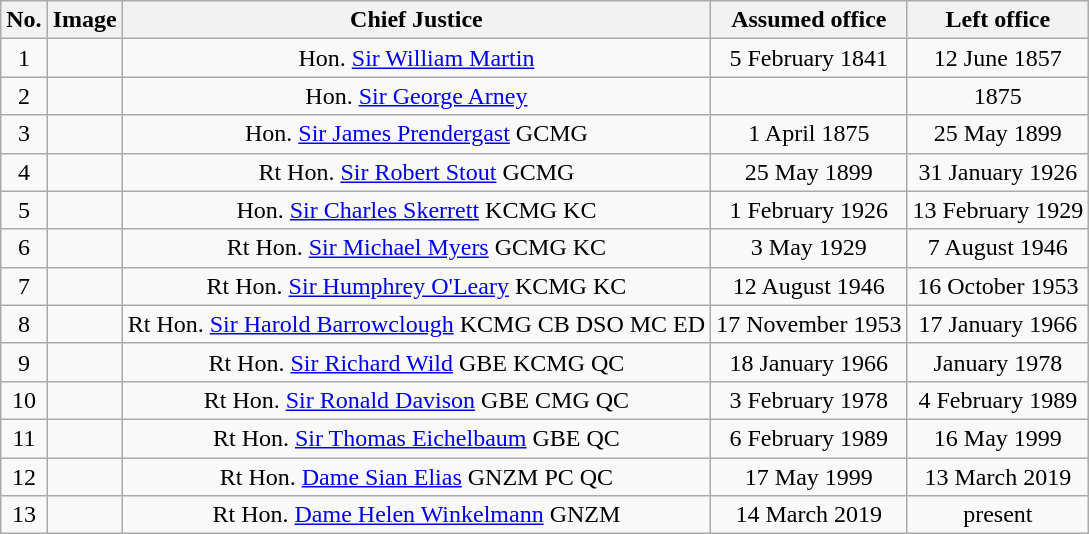<table class="wikitable plainrowheaders" style="text-align:center;">
<tr>
<th>No.</th>
<th>Image</th>
<th>Chief Justice</th>
<th>Assumed office</th>
<th>Left office</th>
</tr>
<tr>
<td>1</td>
<td></td>
<td>Hon. <a href='#'>Sir William Martin</a></td>
<td>5 February 1841</td>
<td>12 June 1857</td>
</tr>
<tr>
<td>2</td>
<td></td>
<td>Hon. <a href='#'>Sir George Arney</a></td>
<td></td>
<td>1875</td>
</tr>
<tr>
<td>3</td>
<td></td>
<td>Hon. <a href='#'>Sir James Prendergast</a> GCMG</td>
<td>1 April 1875</td>
<td>25 May 1899</td>
</tr>
<tr>
<td>4</td>
<td></td>
<td>Rt Hon. <a href='#'>Sir Robert Stout</a> GCMG</td>
<td>25 May 1899</td>
<td>31 January 1926</td>
</tr>
<tr>
<td>5</td>
<td></td>
<td>Hon. <a href='#'>Sir Charles Skerrett</a> KCMG KC</td>
<td>1 February 1926</td>
<td>13 February 1929</td>
</tr>
<tr>
<td>6</td>
<td></td>
<td>Rt Hon. <a href='#'>Sir Michael Myers</a> GCMG KC</td>
<td>3 May 1929</td>
<td>7 August 1946</td>
</tr>
<tr>
<td>7</td>
<td></td>
<td>Rt Hon. <a href='#'>Sir Humphrey O'Leary</a> KCMG KC</td>
<td>12 August 1946</td>
<td>16 October 1953</td>
</tr>
<tr>
<td>8</td>
<td></td>
<td>Rt Hon. <a href='#'>Sir Harold Barrowclough</a> KCMG CB DSO MC ED</td>
<td>17 November 1953</td>
<td>17 January 1966</td>
</tr>
<tr>
<td>9</td>
<td></td>
<td>Rt Hon. <a href='#'>Sir Richard Wild</a> GBE KCMG QC</td>
<td>18 January 1966</td>
<td>January 1978</td>
</tr>
<tr>
<td>10</td>
<td></td>
<td>Rt Hon. <a href='#'>Sir Ronald Davison</a> GBE CMG QC</td>
<td>3 February 1978</td>
<td>4 February 1989</td>
</tr>
<tr>
<td>11</td>
<td></td>
<td>Rt Hon. <a href='#'>Sir Thomas Eichelbaum</a> GBE QC</td>
<td>6 February 1989</td>
<td>16 May 1999</td>
</tr>
<tr>
<td>12</td>
<td></td>
<td>Rt Hon. <a href='#'>Dame Sian Elias</a> GNZM PC QC</td>
<td>17 May 1999</td>
<td>13 March 2019</td>
</tr>
<tr>
<td>13</td>
<td></td>
<td>Rt Hon. <a href='#'>Dame Helen Winkelmann</a> GNZM</td>
<td>14 March 2019</td>
<td>present</td>
</tr>
</table>
